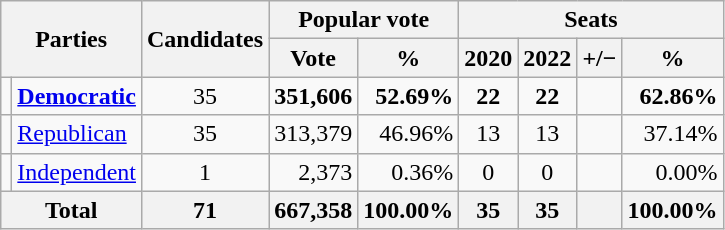<table class="wikitable">
<tr>
<th rowspan=2 colspan=2>Parties</th>
<th rowspan=2>Candidates</th>
<th colspan=2>Popular vote</th>
<th colspan=4>Seats</th>
</tr>
<tr>
<th>Vote</th>
<th>%</th>
<th>2020</th>
<th>2022</th>
<th>+/−</th>
<th>%</th>
</tr>
<tr>
<td></td>
<td><a href='#'><strong>Democratic</strong></a></td>
<td align=center>35</td>
<td align=right><strong>351,606</strong></td>
<td align=right><strong>52.69%</strong></td>
<td align=center><strong>22</strong></td>
<td align=center><strong>22</strong></td>
<td align=center></td>
<td align=right><strong>62.86%</strong></td>
</tr>
<tr>
<td></td>
<td><a href='#'>Republican</a></td>
<td align=center>35</td>
<td align=right>313,379</td>
<td align=right>46.96%</td>
<td align=center>13</td>
<td align=center>13</td>
<td align=center></td>
<td align=right>37.14%</td>
</tr>
<tr>
<td></td>
<td><a href='#'>Independent</a></td>
<td align=center>1</td>
<td align=right>2,373</td>
<td align=right>0.36%</td>
<td align=center>0</td>
<td align=center>0</td>
<td align=center></td>
<td align=right>0.00%</td>
</tr>
<tr>
<th colspan=2>Total</th>
<th>71</th>
<th>667,358</th>
<th>100.00%</th>
<th>35</th>
<th>35</th>
<th></th>
<th>100.00%</th>
</tr>
</table>
